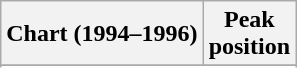<table class="wikitable sortable plainrowheaders" style="text-align:center">
<tr>
<th scope="col">Chart (1994–1996)</th>
<th scope="col">Peak<br>position</th>
</tr>
<tr>
</tr>
<tr>
</tr>
<tr>
</tr>
<tr>
</tr>
<tr>
</tr>
<tr>
</tr>
</table>
